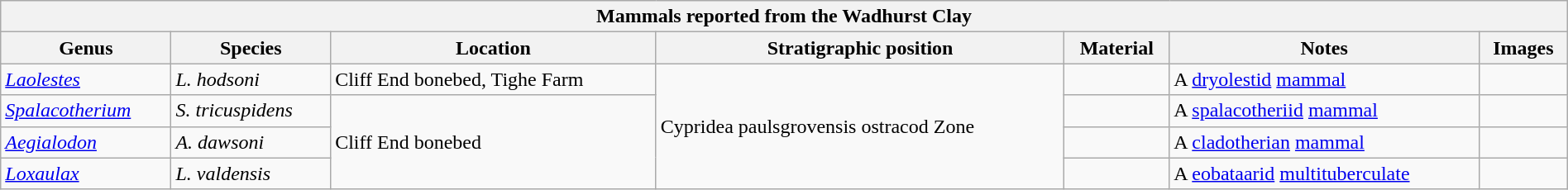<table class="wikitable" align="center" width="100%">
<tr>
<th colspan="7" align="center"><strong>Mammals reported from the Wadhurst Clay</strong></th>
</tr>
<tr>
<th>Genus</th>
<th>Species</th>
<th>Location</th>
<th>Stratigraphic position</th>
<th>Material</th>
<th>Notes</th>
<th>Images</th>
</tr>
<tr>
<td><em><a href='#'>Laolestes</a></em></td>
<td><em>L. hodsoni</em></td>
<td>Cliff End bonebed, Tighe Farm</td>
<td rowspan="4">Cypridea paulsgrovensis ostracod Zone</td>
<td></td>
<td>A <a href='#'>dryolestid</a> <a href='#'>mammal</a></td>
<td></td>
</tr>
<tr>
<td><em><a href='#'>Spalacotherium</a></em></td>
<td><em>S. tricuspidens</em></td>
<td rowspan="3">Cliff End bonebed</td>
<td></td>
<td>A <a href='#'>spalacotheriid</a> <a href='#'>mammal</a></td>
<td></td>
</tr>
<tr>
<td><em><a href='#'>Aegialodon</a></em></td>
<td><em>A. dawsoni</em></td>
<td></td>
<td>A <a href='#'>cladotherian</a> <a href='#'>mammal</a></td>
<td></td>
</tr>
<tr>
<td><em><a href='#'>Loxaulax</a></em></td>
<td><em>L. valdensis</em></td>
<td></td>
<td>A <a href='#'>eobataarid</a> <a href='#'>multituberculate</a></td>
<td></td>
</tr>
</table>
